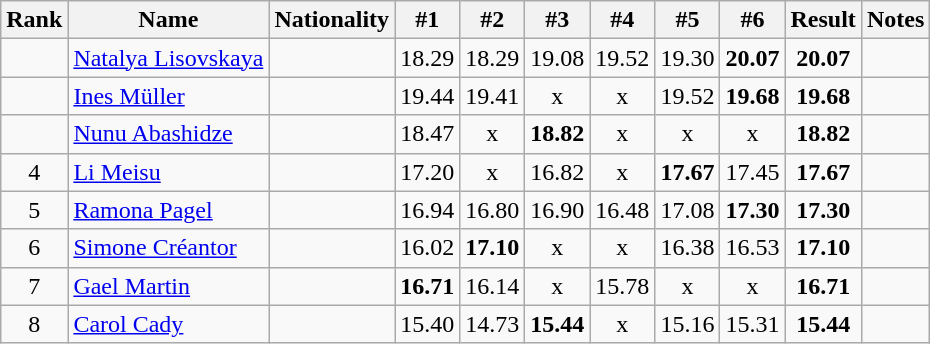<table class="wikitable sortable" style="text-align:center">
<tr>
<th>Rank</th>
<th>Name</th>
<th>Nationality</th>
<th>#1</th>
<th>#2</th>
<th>#3</th>
<th>#4</th>
<th>#5</th>
<th>#6</th>
<th>Result</th>
<th>Notes</th>
</tr>
<tr>
<td></td>
<td align="left"><a href='#'>Natalya Lisovskaya</a></td>
<td align=left></td>
<td>18.29</td>
<td>18.29</td>
<td>19.08</td>
<td>19.52</td>
<td>19.30</td>
<td><strong>20.07</strong></td>
<td><strong>20.07</strong></td>
<td></td>
</tr>
<tr>
<td></td>
<td align="left"><a href='#'>Ines Müller</a></td>
<td align=left></td>
<td>19.44</td>
<td>19.41</td>
<td>x</td>
<td>x</td>
<td>19.52</td>
<td><strong>19.68</strong></td>
<td><strong>19.68</strong></td>
<td></td>
</tr>
<tr>
<td></td>
<td align="left"><a href='#'>Nunu Abashidze</a></td>
<td align=left></td>
<td>18.47</td>
<td>x</td>
<td><strong>18.82</strong></td>
<td>x</td>
<td>x</td>
<td>x</td>
<td><strong>18.82</strong></td>
<td></td>
</tr>
<tr>
<td>4</td>
<td align="left"><a href='#'>Li Meisu</a></td>
<td align=left></td>
<td>17.20</td>
<td>x</td>
<td>16.82</td>
<td>x</td>
<td><strong>17.67</strong></td>
<td>17.45</td>
<td><strong>17.67</strong></td>
<td></td>
</tr>
<tr>
<td>5</td>
<td align="left"><a href='#'>Ramona Pagel</a></td>
<td align=left></td>
<td>16.94</td>
<td>16.80</td>
<td>16.90</td>
<td>16.48</td>
<td>17.08</td>
<td><strong>17.30</strong></td>
<td><strong>17.30</strong></td>
<td></td>
</tr>
<tr>
<td>6</td>
<td align="left"><a href='#'>Simone Créantor</a></td>
<td align=left></td>
<td>16.02</td>
<td><strong>17.10</strong></td>
<td>x</td>
<td>x</td>
<td>16.38</td>
<td>16.53</td>
<td><strong>17.10</strong></td>
<td></td>
</tr>
<tr>
<td>7</td>
<td align="left"><a href='#'>Gael Martin</a></td>
<td align=left></td>
<td><strong>16.71</strong></td>
<td>16.14</td>
<td>x</td>
<td>15.78</td>
<td>x</td>
<td>x</td>
<td><strong>16.71</strong></td>
<td></td>
</tr>
<tr>
<td>8</td>
<td align="left"><a href='#'>Carol Cady</a></td>
<td align=left></td>
<td>15.40</td>
<td>14.73</td>
<td><strong>15.44</strong></td>
<td>x</td>
<td>15.16</td>
<td>15.31</td>
<td><strong>15.44</strong></td>
<td></td>
</tr>
</table>
